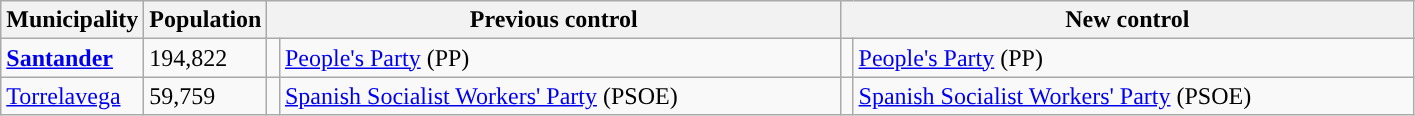<table class="wikitable sortable">
<tr>
<th>Municipality</th>
<th>Population</th>
<th colspan="2" style="width:375px;">Previous control</th>
<th colspan="2" style="width:375px;">New control</th>
</tr>
<tr>
<td><strong><a href='#'>Santander</a></strong></td>
<td>194,822</td>
<td width="1" style="color:inherit;background:"></td>
<td><a href='#'>People's Party</a> (PP)</td>
<td width="1" style="color:inherit;background:"></td>
<td><a href='#'>People's Party</a> (PP)</td>
</tr>
<tr>
<td><a href='#'>Torrelavega</a></td>
<td>59,759</td>
<td style="color:inherit;background:"></td>
<td><a href='#'>Spanish Socialist Workers' Party</a> (PSOE)</td>
<td style="color:inherit;background:"></td>
<td><a href='#'>Spanish Socialist Workers' Party</a> (PSOE)</td>
</tr>
</table>
